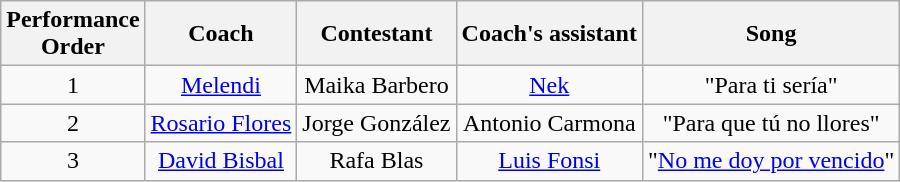<table class="wikitable" style="text-align: center; width: auto;">
<tr class="hintergrundfarbe5">
<th>Performance <br>Order</th>
<th>Coach</th>
<th>Contestant</th>
<th>Coach's assistant</th>
<th>Song</th>
</tr>
<tr>
<td>1</td>
<td><a href='#'>Melendi</a></td>
<td>Maika Barbero</td>
<td><a href='#'>Nek</a></td>
<td>"Para ti sería"</td>
</tr>
<tr>
<td>2</td>
<td><a href='#'>Rosario Flores</a></td>
<td>Jorge González</td>
<td>Antonio Carmona</td>
<td>"Para que tú no llores"</td>
</tr>
<tr>
<td>3</td>
<td><a href='#'>David Bisbal</a></td>
<td>Rafa Blas</td>
<td><a href='#'>Luis Fonsi</a></td>
<td>"<a href='#'>No me doy por vencido</a>"</td>
</tr>
</table>
